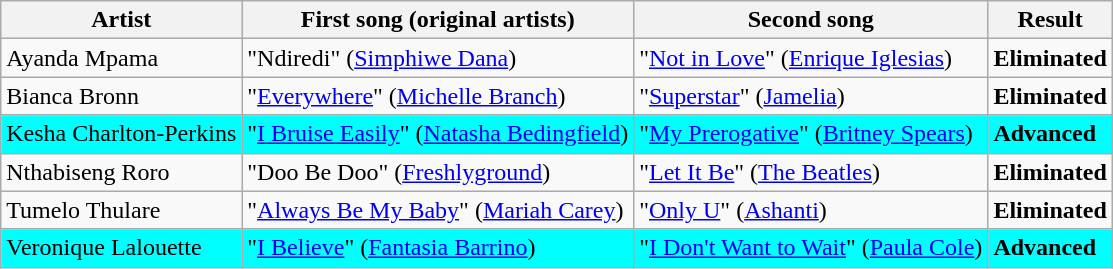<table class=wikitable>
<tr>
<th>Artist</th>
<th>First song (original artists)</th>
<th>Second song</th>
<th>Result</th>
</tr>
<tr>
<td>Ayanda Mpama</td>
<td>"Ndiredi" (<a href='#'>Simphiwe Dana</a>)</td>
<td>"<a href='#'>Not in Love</a>" (<a href='#'>Enrique Iglesias</a>)</td>
<td><strong>Eliminated</strong></td>
</tr>
<tr>
<td>Bianca Bronn</td>
<td>"<a href='#'>Everywhere</a>" (<a href='#'>Michelle Branch</a>)</td>
<td>"<a href='#'>Superstar</a>" (<a href='#'>Jamelia</a>)</td>
<td><strong>Eliminated</strong></td>
</tr>
<tr style="background:cyan;">
<td>Kesha Charlton-Perkins</td>
<td>"<a href='#'>I Bruise Easily</a>" (<a href='#'>Natasha Bedingfield</a>)</td>
<td>"<a href='#'>My Prerogative</a>" (<a href='#'>Britney Spears</a>)</td>
<td><strong>Advanced</strong></td>
</tr>
<tr>
<td>Nthabiseng Roro</td>
<td>"Doo Be Doo" (<a href='#'>Freshlyground</a>)</td>
<td>"<a href='#'>Let It Be</a>" (<a href='#'>The Beatles</a>)</td>
<td><strong>Eliminated</strong></td>
</tr>
<tr>
<td>Tumelo Thulare</td>
<td>"<a href='#'>Always Be My Baby</a>" (<a href='#'>Mariah Carey</a>)</td>
<td>"<a href='#'>Only U</a>" (<a href='#'>Ashanti</a>)</td>
<td><strong>Eliminated</strong></td>
</tr>
<tr style="background:cyan;">
<td>Veronique Lalouette</td>
<td>"<a href='#'>I Believe</a>" (<a href='#'>Fantasia Barrino</a>)</td>
<td>"<a href='#'>I Don't Want to Wait</a>" (<a href='#'>Paula Cole</a>)</td>
<td><strong>Advanced</strong></td>
</tr>
</table>
